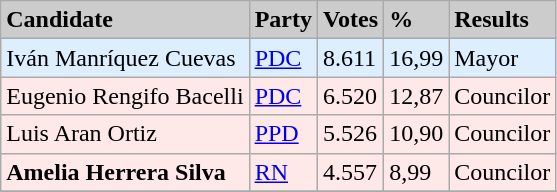<table class="wikitable">
<tr>
<td bgcolor=#cccccc><strong>Candidate</strong></td>
<td bgcolor=#cccccc><strong>Party</strong></td>
<td bgcolor=#cccccc><strong>Votes</strong></td>
<td bgcolor=#cccccc><strong>%</strong></td>
<td bgcolor=#cccccc><strong>Results</strong></td>
</tr>
<tr>
<td bgcolor=#DDEEFF>Iván Manríquez Cuevas</td>
<td bgcolor=#DDEEFF><a href='#'>PDC</a></td>
<td bgcolor=#DDEEFF>8.611</td>
<td bgcolor=#DDEEFF>16,99</td>
<td bgcolor=#DDEEFF>Mayor</td>
</tr>
<tr>
<td bgcolor=#FFE8E8>Eugenio Rengifo Bacelli</td>
<td bgcolor=#FFE8E8><a href='#'>PDC</a></td>
<td bgcolor=#FFE8E8>6.520</td>
<td bgcolor=#FFE8E8>12,87</td>
<td bgcolor=#FFE8E8>Councilor</td>
</tr>
<tr>
<td bgcolor=#FFE8E8>Luis Aran Ortiz</td>
<td bgcolor=#FFE8E8><a href='#'>PPD</a></td>
<td bgcolor=#FFE8E8>5.526</td>
<td bgcolor=#FFE8E8>10,90</td>
<td bgcolor=#FFE8E8>Councilor</td>
</tr>
<tr>
<td bgcolor=#FFE8E8><strong>Amelia Herrera Silva</strong></td>
<td bgcolor=#FFE8E8><a href='#'>RN</a></td>
<td bgcolor=#FFE8E8>4.557</td>
<td bgcolor=#FFE8E8>8,99</td>
<td bgcolor=#FFE8E8>Councilor</td>
</tr>
<tr>
</tr>
</table>
